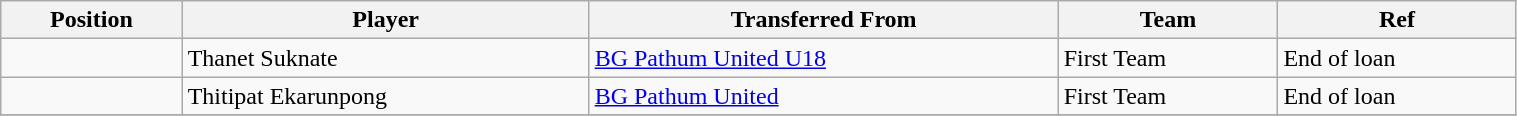<table class="wikitable sortable" style="width:80%; text-align:center; font-size:100%; text-align:left;">
<tr>
<th><strong>Position</strong></th>
<th><strong>Player</strong></th>
<th><strong>Transferred From</strong></th>
<th><strong>Team</strong></th>
<th><strong>Ref</strong></th>
</tr>
<tr>
<td></td>
<td> Thanet Suknate</td>
<td> <a href='#'>BG Pathum United U18</a></td>
<td>First Team</td>
<td>End of loan </td>
</tr>
<tr>
<td></td>
<td> Thitipat Ekarunpong</td>
<td> <a href='#'>BG Pathum United</a></td>
<td>First Team</td>
<td>End of loan  </td>
</tr>
<tr>
</tr>
</table>
